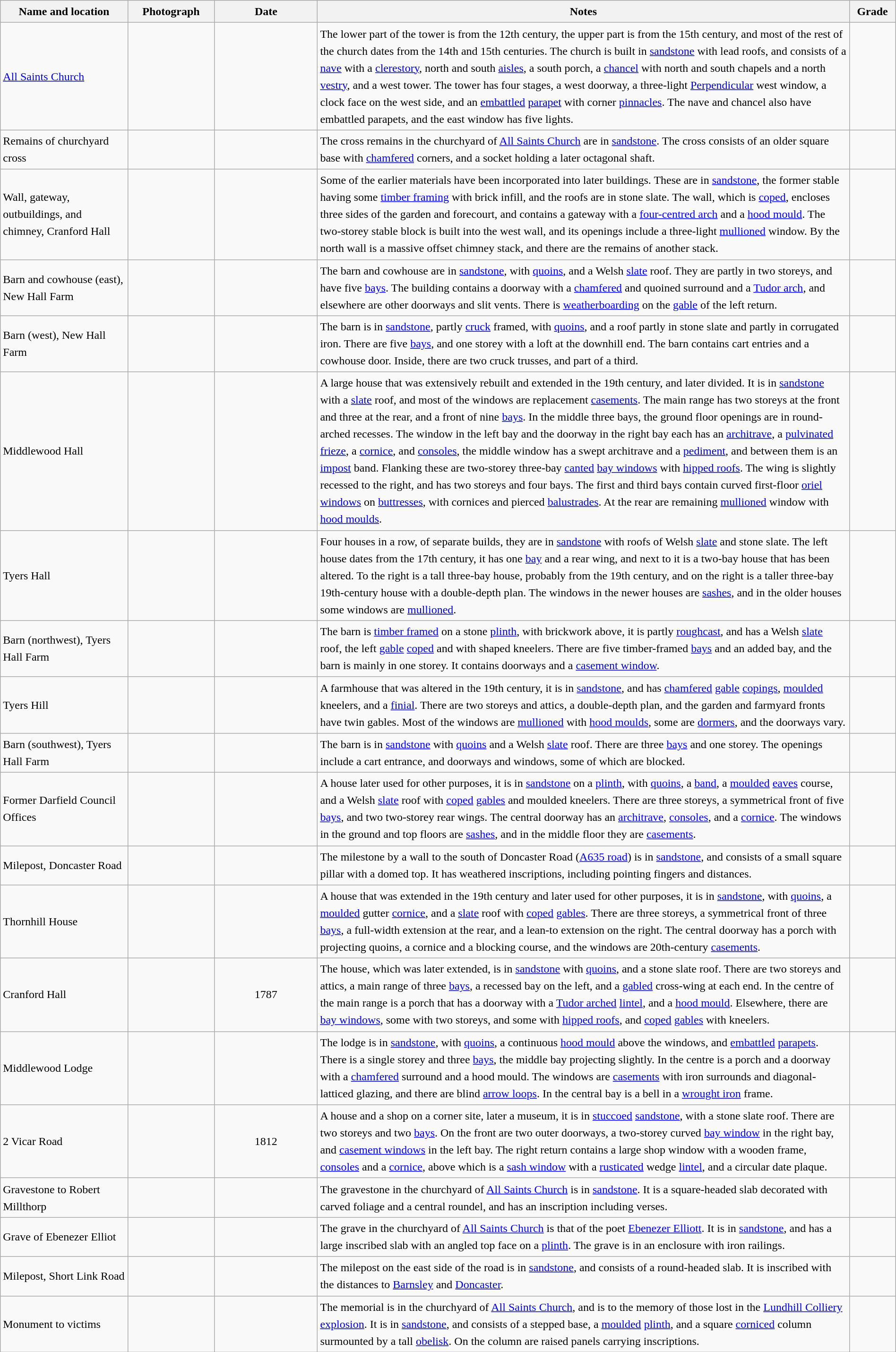<table class="wikitable sortable plainrowheaders" style="width:100%; border:0; text-align:left; line-height:150%;">
<tr>
<th scope="col"  style="width:150px">Name and location</th>
<th scope="col"  style="width:100px" class="unsortable">Photograph</th>
<th scope="col"  style="width:120px">Date</th>
<th scope="col"  style="width:650px" class="unsortable">Notes</th>
<th scope="col"  style="width:50px">Grade</th>
</tr>
<tr>
<td><a href='#'>All Saints Church</a><br><small></small></td>
<td></td>
<td align="center"></td>
<td>The lower part of the tower is from the 12th century, the upper part is from the 15th century, and most of the rest of the church dates from the 14th and 15th centuries.  The church is built in <a href='#'>sandstone</a> with lead roofs, and consists of a <a href='#'>nave</a> with a <a href='#'>clerestory</a>, north and south <a href='#'>aisles</a>, a south porch, a <a href='#'>chancel</a> with north and south chapels and a north <a href='#'>vestry</a>, and a west tower.  The tower has four stages, a west doorway, a three-light <a href='#'>Perpendicular</a> west window, a clock face on the west side, and an <a href='#'>embattled</a> <a href='#'>parapet</a> with corner <a href='#'>pinnacles</a>.  The nave and chancel also have embattled parapets, and the east window has five lights.</td>
<td align="center" ></td>
</tr>
<tr>
<td>Remains of churchyard cross<br><small></small></td>
<td></td>
<td align="center"></td>
<td>The cross remains in the churchyard of <a href='#'>All Saints Church</a> are in <a href='#'>sandstone</a>.  The cross consists of an older square base with <a href='#'>chamfered</a> corners, and a socket holding a later octagonal shaft.</td>
<td align="center" ></td>
</tr>
<tr>
<td>Wall, gateway, outbuildings, and chimney, Cranford Hall<br><small></small></td>
<td></td>
<td align="center"></td>
<td>Some of the earlier materials have been incorporated into later buildings.  These are in <a href='#'>sandstone</a>, the former stable having some <a href='#'>timber framing</a> with brick infill, and the roofs are in stone slate.  The wall, which is <a href='#'>coped</a>, encloses three sides of the garden and forecourt, and contains a gateway with a <a href='#'>four-centred arch</a> and a <a href='#'>hood mould</a>.  The two-storey stable block is built into the west wall, and its openings include a three-light <a href='#'>mullioned</a> window.  By the north wall is a massive offset chimney stack, and there are the remains of another stack.</td>
<td align="center" ></td>
</tr>
<tr>
<td>Barn and cowhouse (east),<br>New Hall Farm<br><small></small></td>
<td></td>
<td align="center"></td>
<td>The barn and cowhouse are in <a href='#'>sandstone</a>, with <a href='#'>quoins</a>, and a Welsh <a href='#'>slate</a> roof.  They are partly in two storeys, and have five <a href='#'>bays</a>.  The building contains a doorway with a <a href='#'>chamfered</a> and quoined surround and a <a href='#'>Tudor arch</a>, and elsewhere are other doorways and slit vents.  There is <a href='#'>weatherboarding</a> on the <a href='#'>gable</a> of the left return.</td>
<td align="center" ></td>
</tr>
<tr>
<td>Barn (west), New Hall Farm<br><small></small></td>
<td></td>
<td align="center"></td>
<td>The barn is in <a href='#'>sandstone</a>, partly <a href='#'>cruck</a> framed, with <a href='#'>quoins</a>, and a roof partly in stone slate and partly in corrugated iron.  There are five <a href='#'>bays</a>, and one storey with a loft at the downhill end.  The barn contains cart entries and a cowhouse door.  Inside, there are two cruck trusses, and part of a third.</td>
<td align="center" ></td>
</tr>
<tr>
<td>Middlewood Hall<br><small></small></td>
<td></td>
<td align="center"></td>
<td>A large house that was extensively rebuilt and extended in the 19th century, and later divided.  It is in <a href='#'>sandstone</a> with a <a href='#'>slate</a> roof, and most of the windows are replacement <a href='#'>casements</a>.  The main range has two storeys at the front and three at the rear, and a front of nine <a href='#'>bays</a>.  In the middle three bays, the ground floor openings are in round-arched recesses.  The window in the left bay and the doorway in the right bay each has an <a href='#'>architrave</a>, a <a href='#'>pulvinated frieze</a>, a <a href='#'>cornice</a>, and <a href='#'>consoles</a>, the middle window has a swept architrave and a <a href='#'>pediment</a>, and between them is an <a href='#'>impost</a> band.  Flanking these are two-storey three-bay <a href='#'>canted</a> <a href='#'>bay windows</a> with <a href='#'>hipped roofs</a>.  The wing is slightly recessed to the right, and has two storeys and four bays. The first and third bays contain curved first-floor <a href='#'>oriel windows</a> on <a href='#'>buttresses</a>, with cornices and pierced <a href='#'>balustrades</a>.  At the rear are remaining <a href='#'>mullioned</a> window with <a href='#'>hood moulds</a>.</td>
<td align="center" ></td>
</tr>
<tr>
<td>Tyers Hall<br><small></small></td>
<td></td>
<td align="center"></td>
<td>Four houses in a row, of separate builds, they are in <a href='#'>sandstone</a> with roofs of Welsh <a href='#'>slate</a> and stone slate.  The left house dates from the 17th century, it has one <a href='#'>bay</a> and a rear wing, and next to it is a two-bay house that has been altered.  To the right is a tall three-bay house, probably from the 19th century, and on the right is a taller three-bay 19th-century house with a double-depth plan.  The windows in the newer houses are <a href='#'>sashes</a>, and in the older houses some windows are <a href='#'>mullioned</a>.</td>
<td align="center" ></td>
</tr>
<tr>
<td>Barn (northwest), Tyers Hall Farm<br><small></small></td>
<td></td>
<td align="center"></td>
<td>The barn is <a href='#'>timber framed</a> on a stone <a href='#'>plinth</a>, with brickwork above, it is partly <a href='#'>roughcast</a>, and has a Welsh <a href='#'>slate</a> roof, the left <a href='#'>gable</a> <a href='#'>coped</a> and with shaped kneelers.  There are five timber-framed <a href='#'>bays</a> and an added bay, and the barn is mainly in one storey.  It contains doorways and a <a href='#'>casement window</a>.</td>
<td align="center" ></td>
</tr>
<tr>
<td>Tyers Hill<br><small></small></td>
<td></td>
<td align="center"></td>
<td>A farmhouse that was altered in the 19th century, it is in <a href='#'>sandstone</a>, and has <a href='#'>chamfered</a> <a href='#'>gable</a> <a href='#'>copings</a>, <a href='#'>moulded</a> kneelers, and a <a href='#'>finial</a>.  There are two storeys and attics, a double-depth plan, and the garden and farmyard fronts have twin gables.  Most of the windows are <a href='#'>mullioned</a> with <a href='#'>hood moulds</a>, some are <a href='#'>dormers</a>, and the doorways vary.</td>
<td align="center" ></td>
</tr>
<tr>
<td>Barn (southwest), Tyers Hall Farm<br><small></small></td>
<td></td>
<td align="center"></td>
<td>The barn is in <a href='#'>sandstone</a> with <a href='#'>quoins</a> and a Welsh <a href='#'>slate</a> roof.  There are three <a href='#'>bays</a> and one storey.  The openings include a cart entrance, and doorways and windows, some of which are blocked.</td>
<td align="center" ></td>
</tr>
<tr>
<td>Former Darfield Council Offices<br><small></small></td>
<td></td>
<td align="center"></td>
<td>A house later used for other purposes, it is in <a href='#'>sandstone</a> on a <a href='#'>plinth</a>, with <a href='#'>quoins</a>, a <a href='#'>band</a>, a <a href='#'>moulded</a> <a href='#'>eaves</a> course,  and a Welsh <a href='#'>slate</a> roof with <a href='#'>coped</a> <a href='#'>gables</a> and moulded kneelers.  There are three storeys, a symmetrical front of five <a href='#'>bays</a>, and two two-storey rear wings.  The central doorway has an <a href='#'>architrave</a>, <a href='#'>consoles</a>, and a <a href='#'>cornice</a>.  The windows in the ground and top floors are <a href='#'>sashes</a>, and in the middle floor they are <a href='#'>casements</a>.</td>
<td align="center" ></td>
</tr>
<tr>
<td>Milepost, Doncaster Road<br><small></small></td>
<td></td>
<td align="center"></td>
<td>The milestone by a wall to the south of Doncaster Road (<a href='#'>A635 road</a>) is in <a href='#'>sandstone</a>, and consists of a small square pillar with a domed top.  It has weathered inscriptions, including pointing fingers and distances.</td>
<td align="center" ></td>
</tr>
<tr>
<td>Thornhill House<br><small></small></td>
<td></td>
<td align="center"></td>
<td>A house that was extended in the 19th century and  later used for other purposes, it is in <a href='#'>sandstone</a>, with <a href='#'>quoins</a>, a <a href='#'>moulded</a> gutter <a href='#'>cornice</a>, and a <a href='#'>slate</a> roof with <a href='#'>coped</a> <a href='#'>gables</a>.  There are three storeys, a symmetrical front of three <a href='#'>bays</a>, a full-width extension at the rear, and a lean-to extension on the right.  The central doorway has a porch with projecting quoins, a cornice and a blocking course, and the windows are 20th-century <a href='#'>casements</a>.</td>
<td align="center" ></td>
</tr>
<tr>
<td>Cranford Hall<br><small></small></td>
<td></td>
<td align="center">1787</td>
<td>The house, which was later extended, is in <a href='#'>sandstone</a> with <a href='#'>quoins</a>, and a stone slate roof.  There are two storeys and attics, a main range of three <a href='#'>bays</a>, a recessed bay on the left, and a <a href='#'>gabled</a> cross-wing at each end.  In the centre of the main range is a porch that has a doorway with a <a href='#'>Tudor arched</a> <a href='#'>lintel</a>, and a <a href='#'>hood mould</a>.  Elsewhere, there are <a href='#'>bay windows</a>, some with two storeys, and some with <a href='#'>hipped roofs</a>, and <a href='#'>coped</a> <a href='#'>gables</a> with kneelers.</td>
<td align="center" ></td>
</tr>
<tr>
<td>Middlewood Lodge<br><small></small></td>
<td></td>
<td align="center"></td>
<td>The lodge is in <a href='#'>sandstone</a>, with <a href='#'>quoins</a>, a continuous <a href='#'>hood mould</a> above the windows, and <a href='#'>embattled</a> <a href='#'>parapets</a>.  There is a single storey and three <a href='#'>bays</a>, the middle bay projecting slightly.  In the centre is a porch and a doorway with a <a href='#'>chamfered</a> surround and a hood mould.  The windows are <a href='#'>casements</a> with iron surrounds and diagonal-latticed glazing, and there are blind <a href='#'>arrow loops</a>.  In the central bay is a bell in a <a href='#'>wrought iron</a> frame.</td>
<td align="center" ></td>
</tr>
<tr>
<td>2 Vicar Road<br><small></small></td>
<td></td>
<td align="center">1812</td>
<td>A house and a shop on a corner site, later a museum, it is in <a href='#'>stuccoed</a> <a href='#'>sandstone</a>, with a stone slate roof.  There are two storeys and two <a href='#'>bays</a>.  On the front are two outer doorways, a two-storey curved <a href='#'>bay window</a> in the right bay, and <a href='#'>casement windows</a> in the left bay.  The right return contains a large shop window with a wooden frame, <a href='#'>consoles</a> and a <a href='#'>cornice</a>, above which is a <a href='#'>sash window</a> with a <a href='#'>rusticated</a> wedge <a href='#'>lintel</a>, and a circular date plaque.</td>
<td align="center" ></td>
</tr>
<tr>
<td>Gravestone to Robert Millthorp<br><small></small></td>
<td></td>
<td align="center"></td>
<td>The gravestone in the churchyard of <a href='#'>All Saints Church</a> is in <a href='#'>sandstone</a>.  It is a square-headed slab decorated with carved foliage and a central roundel, and has an inscription including verses.</td>
<td align="center" ></td>
</tr>
<tr>
<td>Grave of Ebenezer Elliot<br><small></small></td>
<td></td>
<td align="center"></td>
<td>The grave in the churchyard of <a href='#'>All Saints Church</a> is that of the poet <a href='#'>Ebenezer Elliott</a>.  It is in <a href='#'>sandstone</a>, and has a large inscribed slab with an angled top face on a <a href='#'>plinth</a>.  The grave is in an enclosure with iron railings.</td>
<td align="center" ></td>
</tr>
<tr>
<td>Milepost, Short Link Road<br><small></small></td>
<td></td>
<td align="center"></td>
<td>The milepost on the east side of the road is in <a href='#'>sandstone</a>, and consists of a round-headed slab.  It is inscribed with the distances to <a href='#'>Barnsley</a> and <a href='#'>Doncaster</a>.</td>
<td align="center" ></td>
</tr>
<tr>
<td>Monument to victims<br><small></small></td>
<td></td>
<td align="center"></td>
<td>The memorial is in the churchyard of <a href='#'>All Saints Church</a>, and is to the memory of those lost in the <a href='#'>Lundhill Colliery explosion</a>.  It is in <a href='#'>sandstone</a>, and consists of a stepped base, a <a href='#'>moulded</a> <a href='#'>plinth</a>, and a square <a href='#'>corniced</a> column surmounted by a tall <a href='#'>obelisk</a>.  On the column are raised panels carrying inscriptions.</td>
<td align="center" ></td>
</tr>
<tr>
</tr>
</table>
